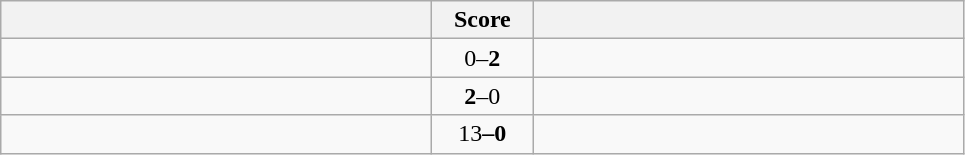<table class="wikitable" style="text-align: center;">
<tr>
<th width=280></th>
<th width=60>Score</th>
<th width=280></th>
</tr>
<tr>
<td align=left></td>
<td>0–<strong>2</strong></td>
<td align=left><strong></td>
</tr>
<tr>
<td align=left></strong></td>
<td><strong>2</strong>–0</td>
<td align=left></td>
</tr>
<tr>
<td align=left><strong></td>
<td></strong>13<strong>–0</td>
<td align=left></td>
</tr>
</table>
